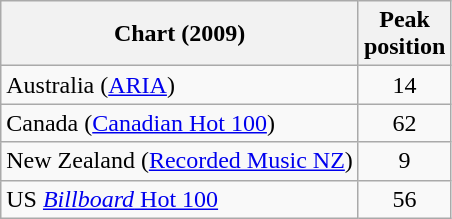<table class="wikitable sortable">
<tr>
<th>Chart (2009)</th>
<th>Peak<br>position</th>
</tr>
<tr>
<td align="left">Australia (<a href='#'>ARIA</a>)</td>
<td style="text-align:center;">14</td>
</tr>
<tr>
<td align="left">Canada (<a href='#'>Canadian Hot 100</a>)</td>
<td style="text-align:center;">62</td>
</tr>
<tr>
<td align="left">New Zealand (<a href='#'>Recorded Music NZ</a>)</td>
<td style="text-align:center;">9</td>
</tr>
<tr>
<td align="left">US <a href='#'><em>Billboard</em> Hot 100</a></td>
<td style="text-align:center;">56</td>
</tr>
</table>
